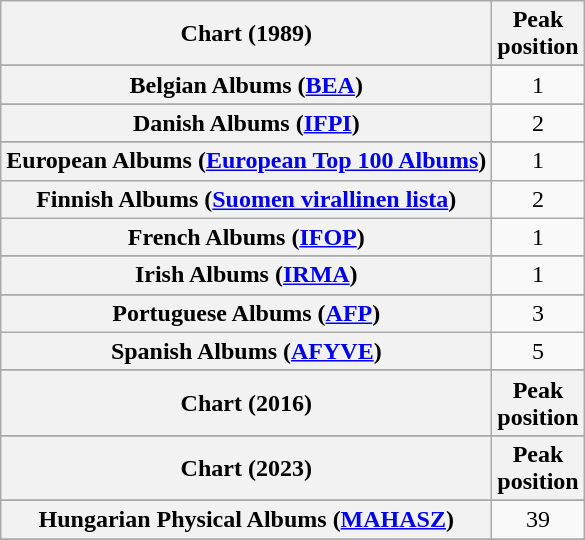<table class="wikitable plainrowheaders sortable" style="text-align:center">
<tr>
<th>Chart (1989)</th>
<th>Peak<br>position</th>
</tr>
<tr>
</tr>
<tr>
</tr>
<tr>
<th scope="row">Belgian Albums (<a href='#'>BEA</a>)</th>
<td>1</td>
</tr>
<tr>
</tr>
<tr>
<th scope="row">Danish Albums (<a href='#'>IFPI</a>)</th>
<td>2</td>
</tr>
<tr>
</tr>
<tr>
<th scope="row">European Albums (<a href='#'>European Top 100 Albums</a>)</th>
<td>1</td>
</tr>
<tr>
<th scope="row">Finnish Albums (<a href='#'>Suomen virallinen lista</a>)</th>
<td>2</td>
</tr>
<tr>
<th scope="row">French Albums (<a href='#'>IFOP</a>)</th>
<td>1</td>
</tr>
<tr>
</tr>
<tr>
<th scope="row">Irish Albums (<a href='#'>IRMA</a>)</th>
<td>1</td>
</tr>
<tr>
</tr>
<tr>
</tr>
<tr>
<th scope="row">Portuguese Albums (<a href='#'>AFP</a>)</th>
<td>3</td>
</tr>
<tr>
<th scope="row">Spanish Albums (<a href='#'>AFYVE</a>)</th>
<td>5</td>
</tr>
<tr>
</tr>
<tr>
</tr>
<tr>
</tr>
<tr>
</tr>
<tr>
</tr>
<tr>
<th>Chart (2016)</th>
<th>Peak<br>position</th>
</tr>
<tr>
</tr>
<tr>
<th>Chart (2023)</th>
<th>Peak<br>position</th>
</tr>
<tr>
</tr>
<tr>
<th scope="row">Hungarian Physical Albums (<a href='#'>MAHASZ</a>)</th>
<td>39</td>
</tr>
<tr>
</tr>
</table>
